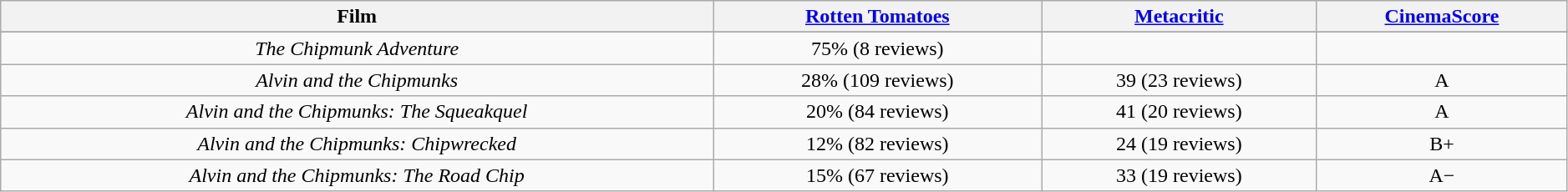<table class="wikitable sortable" width=99% border="1" style="text-align: center;">
<tr>
<th>Film</th>
<th><a href='#'>Rotten Tomatoes</a></th>
<th><a href='#'>Metacritic</a></th>
<th><a href='#'>CinemaScore</a></th>
</tr>
<tr>
</tr>
<tr>
<td><em>The Chipmunk Adventure</em></td>
<td>75% (8 reviews) </td>
<td></td>
<td></td>
</tr>
<tr>
<td><em>Alvin and the Chipmunks</em></td>
<td>28% (109 reviews)</td>
<td>39 (23 reviews)</td>
<td>A</td>
</tr>
<tr>
<td><em>Alvin and the Chipmunks: The Squeakquel</em></td>
<td>20% (84 reviews)</td>
<td>41 (20 reviews)</td>
<td>A</td>
</tr>
<tr>
<td><em>Alvin and the Chipmunks: Chipwrecked</em></td>
<td>12% (82 reviews)</td>
<td>24 (19 reviews)</td>
<td>B+</td>
</tr>
<tr>
<td><em>Alvin and the Chipmunks: The Road Chip</em></td>
<td>15% (67 reviews)</td>
<td>33 (19 reviews)</td>
<td>A−</td>
</tr>
</table>
